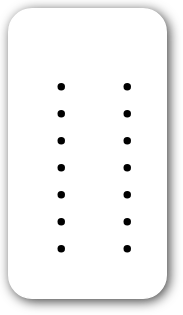<table style=" border-radius:1em; box-shadow: 0.1em 0.1em 0.5em rgba(0,0,0,0.75); background-color: white; border: 1px solid white; padding: 5px;">
<tr style="vertical-align:top;">
<td><br><ul><li></li><li></li><li></li><li></li><li></li><li></li><li></li></ul></td>
<td valign="top"><br><ul><li></li><li></li><li></li><li></li><li></li><li></li><li></li></ul></td>
<td></td>
</tr>
</table>
